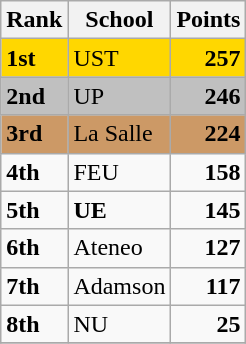<table class="wikitable">
<tr>
<th>Rank</th>
<th>School</th>
<th>Points</th>
</tr>
<tr bgcolor="gold">
<td><strong>1st</strong></td>
<td> UST</td>
<td align=right><strong>257</strong></td>
</tr>
<tr bgcolor=#C0C0C0>
<td><strong>2nd</strong></td>
<td> UP</td>
<td align=right><strong>246</strong></td>
</tr>
<tr bgcolor=#CC9966>
<td><strong>3rd</strong></td>
<td> La Salle</td>
<td align=right><strong>224</strong></td>
</tr>
<tr>
<td><strong>4th</strong></td>
<td> FEU</td>
<td align=right><strong>158</strong></td>
</tr>
<tr>
<td><strong>5th</strong></td>
<td> <strong>UE</strong></td>
<td align=right><strong>145</strong></td>
</tr>
<tr>
<td><strong>6th</strong></td>
<td> Ateneo</td>
<td align=right><strong>127</strong></td>
</tr>
<tr>
<td><strong>7th</strong></td>
<td> Adamson</td>
<td align=right><strong>117</strong></td>
</tr>
<tr>
<td><strong>8th</strong></td>
<td> NU</td>
<td align=right><strong>25</strong></td>
</tr>
<tr>
</tr>
</table>
